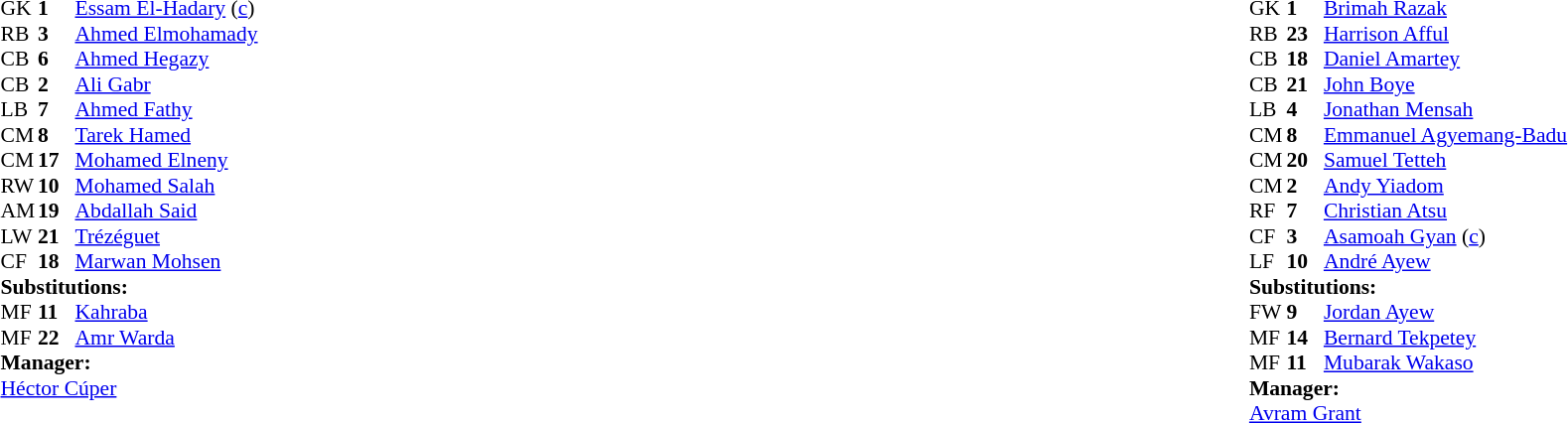<table width="100%">
<tr>
<td valign="top" width="40%"><br><table style="font-size:90%" cellspacing="0" cellpadding="0">
<tr>
<th width=25></th>
<th width=25></th>
</tr>
<tr>
<td>GK</td>
<td><strong>1</strong></td>
<td><a href='#'>Essam El-Hadary</a> (<a href='#'>c</a>)</td>
</tr>
<tr>
<td>RB</td>
<td><strong>3</strong></td>
<td><a href='#'>Ahmed Elmohamady</a></td>
</tr>
<tr>
<td>CB</td>
<td><strong>6</strong></td>
<td><a href='#'>Ahmed Hegazy</a></td>
</tr>
<tr>
<td>CB</td>
<td><strong>2</strong></td>
<td><a href='#'>Ali Gabr</a></td>
</tr>
<tr>
<td>LB</td>
<td><strong>7</strong></td>
<td><a href='#'>Ahmed Fathy</a></td>
</tr>
<tr>
<td>CM</td>
<td><strong>8</strong></td>
<td><a href='#'>Tarek Hamed</a></td>
</tr>
<tr>
<td>CM</td>
<td><strong>17</strong></td>
<td><a href='#'>Mohamed Elneny</a></td>
</tr>
<tr>
<td>RW</td>
<td><strong>10</strong></td>
<td><a href='#'>Mohamed Salah</a></td>
</tr>
<tr>
<td>AM</td>
<td><strong>19</strong></td>
<td><a href='#'>Abdallah Said</a></td>
<td></td>
<td></td>
</tr>
<tr>
<td>LW</td>
<td><strong>21</strong></td>
<td><a href='#'>Trézéguet</a></td>
<td></td>
</tr>
<tr>
<td>CF</td>
<td><strong>18</strong></td>
<td><a href='#'>Marwan Mohsen</a></td>
<td></td>
<td></td>
</tr>
<tr>
<td colspan=3><strong>Substitutions:</strong></td>
</tr>
<tr>
<td>MF</td>
<td><strong>11</strong></td>
<td><a href='#'>Kahraba</a></td>
<td></td>
<td></td>
</tr>
<tr>
<td>MF</td>
<td><strong>22</strong></td>
<td><a href='#'>Amr Warda</a></td>
<td></td>
<td></td>
</tr>
<tr>
<td colspan=3><strong>Manager:</strong></td>
</tr>
<tr>
<td colspan=3> <a href='#'>Héctor Cúper</a></td>
</tr>
</table>
</td>
<td valign="top"></td>
<td valign="top" width="50%"><br><table style="font-size:90%; margin:auto" cellspacing="0" cellpadding="0">
<tr>
<th width=25></th>
<th width=25></th>
</tr>
<tr>
<td>GK</td>
<td><strong>1</strong></td>
<td><a href='#'>Brimah Razak</a></td>
</tr>
<tr>
<td>RB</td>
<td><strong>23</strong></td>
<td><a href='#'>Harrison Afful</a></td>
</tr>
<tr>
<td>CB</td>
<td><strong>18</strong></td>
<td><a href='#'>Daniel Amartey</a></td>
</tr>
<tr>
<td>CB</td>
<td><strong>21</strong></td>
<td><a href='#'>John Boye</a></td>
<td></td>
</tr>
<tr>
<td>LB</td>
<td><strong>4</strong></td>
<td><a href='#'>Jonathan Mensah</a></td>
</tr>
<tr>
<td>CM</td>
<td><strong>8</strong></td>
<td><a href='#'>Emmanuel Agyemang-Badu</a></td>
<td></td>
<td></td>
</tr>
<tr>
<td>CM</td>
<td><strong>20</strong></td>
<td><a href='#'>Samuel Tetteh</a></td>
<td></td>
<td></td>
</tr>
<tr>
<td>CM</td>
<td><strong>2</strong></td>
<td><a href='#'>Andy Yiadom</a></td>
</tr>
<tr>
<td>RF</td>
<td><strong>7</strong></td>
<td><a href='#'>Christian Atsu</a></td>
</tr>
<tr>
<td>CF</td>
<td><strong>3</strong></td>
<td><a href='#'>Asamoah Gyan</a> (<a href='#'>c</a>)</td>
<td></td>
<td></td>
</tr>
<tr>
<td>LF</td>
<td><strong>10</strong></td>
<td><a href='#'>André Ayew</a></td>
</tr>
<tr>
<td colspan=3><strong>Substitutions:</strong></td>
</tr>
<tr>
<td>FW</td>
<td><strong>9</strong></td>
<td><a href='#'>Jordan Ayew</a></td>
<td></td>
<td></td>
</tr>
<tr>
<td>MF</td>
<td><strong>14</strong></td>
<td><a href='#'>Bernard Tekpetey</a></td>
<td></td>
<td></td>
</tr>
<tr>
<td>MF</td>
<td><strong>11</strong></td>
<td><a href='#'>Mubarak Wakaso</a></td>
<td></td>
<td></td>
</tr>
<tr>
<td colspan=3><strong>Manager:</strong></td>
</tr>
<tr>
<td colspan=3> <a href='#'>Avram Grant</a></td>
</tr>
</table>
</td>
</tr>
</table>
